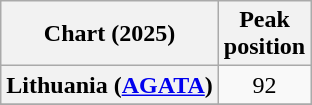<table class="wikitable sortable plainrowheaders" style="text-align:center">
<tr>
<th scope="col">Chart (2025)</th>
<th scope="col">Peak<br>position</th>
</tr>
<tr>
<th scope="row">Lithuania (<a href='#'>AGATA</a>)</th>
<td>92</td>
</tr>
<tr>
</tr>
</table>
